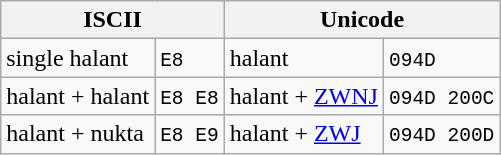<table class="wikitable collapsible Unicode">
<tr>
<th colspan=2>ISCII</th>
<th colspan=2>Unicode</th>
</tr>
<tr>
<td>single halant</td>
<td><code>E8</code></td>
<td>halant</td>
<td><code>094D</code></td>
</tr>
<tr>
<td>halant + halant</td>
<td><code>E8 E8</code></td>
<td>halant + <a href='#'>ZWNJ</a></td>
<td><code>094D 200C</code></td>
</tr>
<tr>
<td>halant + nukta</td>
<td><code>E8 E9</code></td>
<td>halant + <a href='#'>ZWJ</a></td>
<td><code>094D 200D</code></td>
</tr>
</table>
